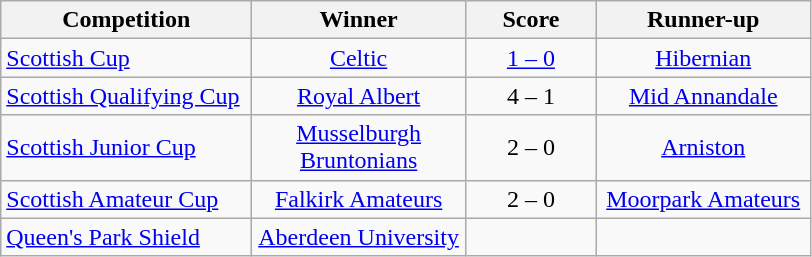<table class="wikitable" style="text-align: center;">
<tr>
<th width=160>Competition</th>
<th width=135>Winner</th>
<th width=80>Score</th>
<th width=135>Runner-up</th>
</tr>
<tr>
<td align=left><a href='#'>Scottish Cup</a></td>
<td><a href='#'>Celtic</a></td>
<td><a href='#'>1 – 0</a></td>
<td><a href='#'>Hibernian</a></td>
</tr>
<tr>
<td align=left><a href='#'>Scottish Qualifying Cup</a></td>
<td><a href='#'>Royal Albert</a></td>
<td>4 – 1</td>
<td><a href='#'>Mid Annandale</a></td>
</tr>
<tr>
<td align=left><a href='#'>Scottish Junior Cup</a></td>
<td><a href='#'>Musselburgh Bruntonians</a></td>
<td>2 – 0</td>
<td><a href='#'>Arniston</a></td>
</tr>
<tr>
<td align=left><a href='#'>Scottish Amateur Cup</a></td>
<td><a href='#'>Falkirk Amateurs</a></td>
<td>2 – 0</td>
<td><a href='#'>Moorpark Amateurs</a></td>
</tr>
<tr>
<td align=left><a href='#'>Queen's Park Shield</a></td>
<td><a href='#'>Aberdeen University</a></td>
<td></td>
<td></td>
</tr>
</table>
